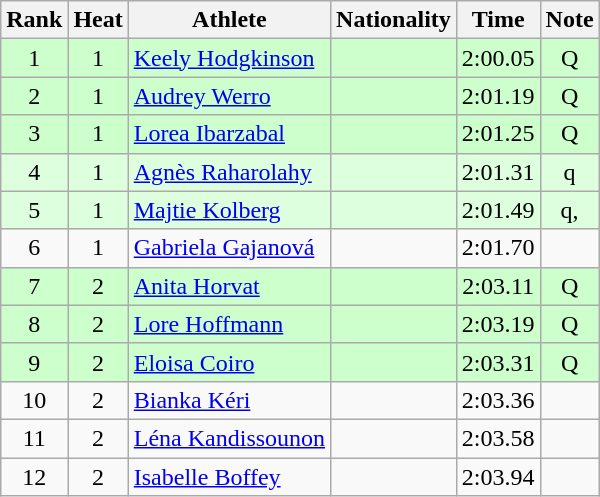<table class="wikitable sortable" style="text-align:center">
<tr>
<th>Rank</th>
<th>Heat</th>
<th>Athlete</th>
<th>Nationality</th>
<th>Time</th>
<th>Note</th>
</tr>
<tr bgcolor=ccffcc>
<td>1</td>
<td>1</td>
<td align=left><a href='#'>Keely Hodgkinson</a></td>
<td align=left></td>
<td>2:00.05</td>
<td>Q</td>
</tr>
<tr bgcolor=ccffcc>
<td>2</td>
<td>1</td>
<td align=left><a href='#'>Audrey Werro</a></td>
<td align=left></td>
<td>2:01.19</td>
<td>Q</td>
</tr>
<tr bgcolor=ccffcc>
<td>3</td>
<td>1</td>
<td align=left><a href='#'>Lorea Ibarzabal</a></td>
<td align=left></td>
<td>2:01.25</td>
<td>Q</td>
</tr>
<tr bgcolor=ddffdd>
<td>4</td>
<td>1</td>
<td align=left><a href='#'>Agnès Raharolahy</a></td>
<td align=left></td>
<td>2:01.31</td>
<td>q</td>
</tr>
<tr bgcolor=ddffdd>
<td>5</td>
<td>1</td>
<td align=left><a href='#'>Majtie Kolberg</a></td>
<td align=left></td>
<td>2:01.49</td>
<td>q, </td>
</tr>
<tr>
<td>6</td>
<td>1</td>
<td align=left><a href='#'>Gabriela Gajanová</a></td>
<td align=left></td>
<td>2:01.70</td>
<td></td>
</tr>
<tr bgcolor=ccffcc>
<td>7</td>
<td>2</td>
<td align=left><a href='#'>Anita Horvat</a></td>
<td align=left></td>
<td>2:03.11</td>
<td>Q</td>
</tr>
<tr bgcolor=ccffcc>
<td>8</td>
<td>2</td>
<td align=left><a href='#'>Lore Hoffmann</a></td>
<td align=left></td>
<td>2:03.19</td>
<td>Q</td>
</tr>
<tr bgcolor=ccffcc>
<td>9</td>
<td>2</td>
<td align=left><a href='#'>Eloisa Coiro</a></td>
<td align=left></td>
<td>2:03.31</td>
<td>Q</td>
</tr>
<tr>
<td>10</td>
<td>2</td>
<td align=left><a href='#'>Bianka Kéri</a></td>
<td align=left></td>
<td>2:03.36</td>
<td></td>
</tr>
<tr>
<td>11</td>
<td>2</td>
<td align=left><a href='#'>Léna Kandissounon</a></td>
<td align=left></td>
<td>2:03.58</td>
<td></td>
</tr>
<tr>
<td>12</td>
<td>2</td>
<td align=left><a href='#'>Isabelle Boffey</a></td>
<td align=left></td>
<td>2:03.94</td>
<td></td>
</tr>
</table>
